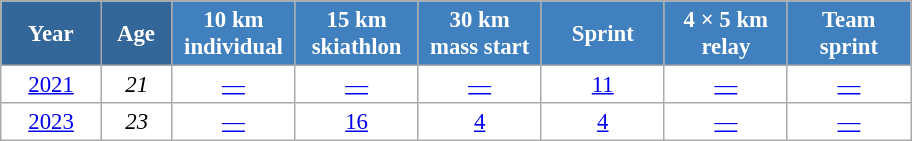<table class="wikitable" style="font-size:95%; text-align:center; border:grey solid 1px; border-collapse:collapse; background:#ffffff;">
<tr>
<th style="background-color:#369; color:white; width:60px;"> Year </th>
<th style="background-color:#369; color:white; width:40px;"> Age </th>
<th style="background-color:#4180be; color:white; width:75px;"> 10 km <br> individual </th>
<th style="background-color:#4180be; color:white; width:75px;"> 15 km <br> skiathlon </th>
<th style="background-color:#4180be; color:white; width:75px;"> 30 km <br> mass start </th>
<th style="background-color:#4180be; color:white; width:75px;"> Sprint </th>
<th style="background-color:#4180be; color:white; width:75px;"> 4 × 5 km <br> relay </th>
<th style="background-color:#4180be; color:white; width:75px;"> Team <br> sprint </th>
</tr>
<tr>
<td><a href='#'>2021</a></td>
<td><em>21</em></td>
<td><a href='#'>—</a></td>
<td><a href='#'>—</a></td>
<td><a href='#'>—</a></td>
<td><a href='#'>11</a></td>
<td><a href='#'>—</a></td>
<td><a href='#'>—</a></td>
</tr>
<tr>
<td><a href='#'>2023</a></td>
<td><em>23</em></td>
<td><a href='#'>—</a></td>
<td><a href='#'>16</a></td>
<td><a href='#'>4</a></td>
<td><a href='#'>4</a></td>
<td><a href='#'>—</a></td>
<td><a href='#'>—</a></td>
</tr>
</table>
